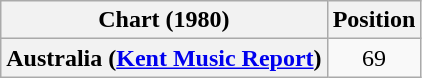<table class="wikitable plainrowheaders" style="text-align:center">
<tr>
<th>Chart (1980)</th>
<th>Position</th>
</tr>
<tr>
<th scope="row">Australia (<a href='#'>Kent Music Report</a>)</th>
<td>69</td>
</tr>
</table>
